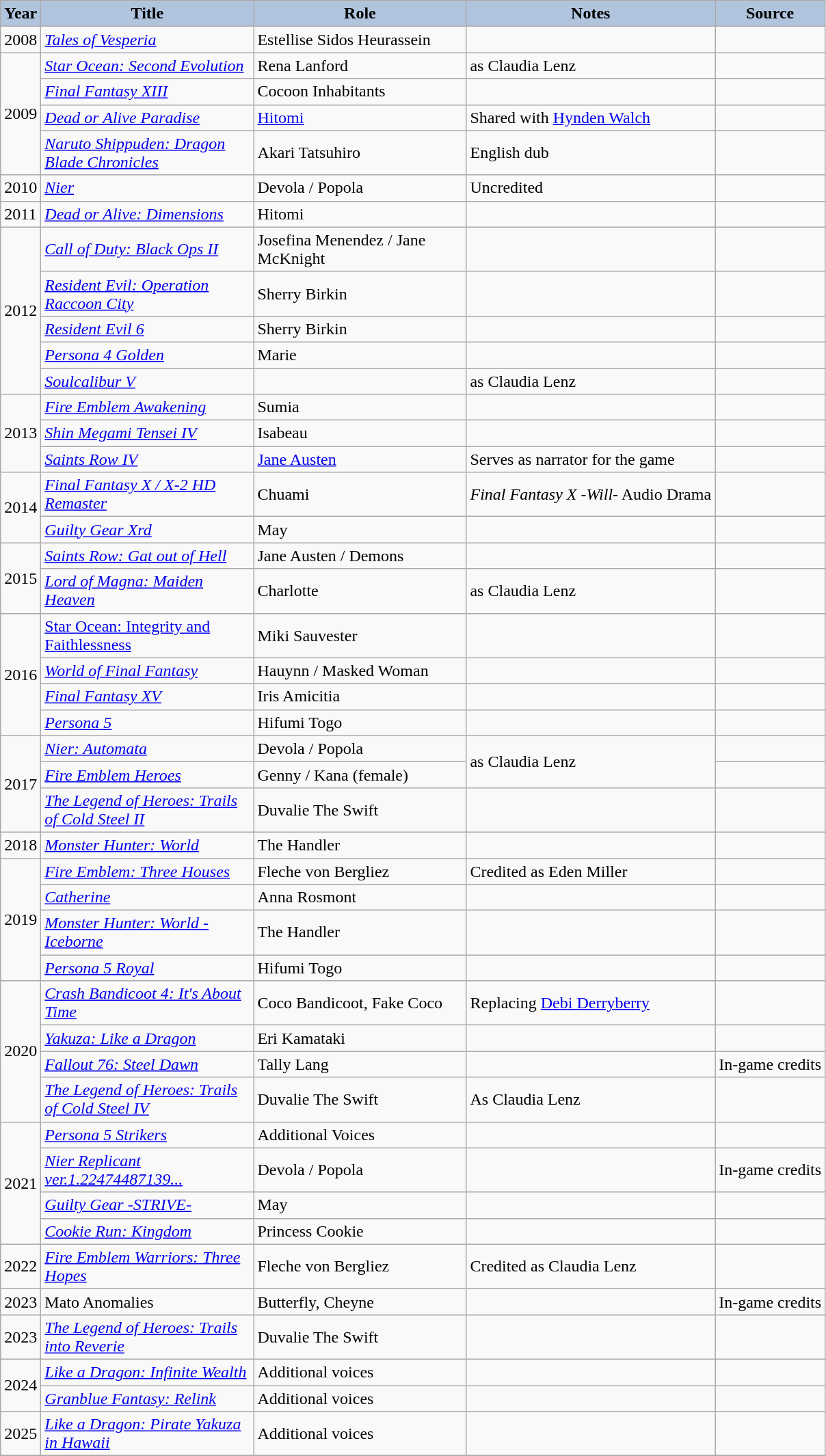<table class="wikitable sortable plainrowheaders" style="width=95%;  font-size: 100%;">
<tr style="background:#ccc; text-align:center;">
<th style="background:#b0c4de;">Year</th>
<th style="background:#b0c4de; width:200px;">Title</th>
<th style="background:#b0c4de; width:200px;">Role</th>
<th style="background:#b0c4de;" class="unsortable">Notes</th>
<th style="background:#b0c4de;" class="unsortable">Source</th>
</tr>
<tr>
<td>2008</td>
<td><em><a href='#'>Tales of Vesperia</a></em></td>
<td>Estellise Sidos Heurassein</td>
<td></td>
<td></td>
</tr>
<tr>
<td rowspan="4">2009</td>
<td><em><a href='#'>Star Ocean: Second Evolution</a></em></td>
<td>Rena Lanford</td>
<td>as Claudia Lenz</td>
<td></td>
</tr>
<tr>
<td><em><a href='#'>Final Fantasy XIII</a></em></td>
<td>Cocoon Inhabitants</td>
<td></td>
<td></td>
</tr>
<tr>
<td><em><a href='#'>Dead or Alive Paradise</a></em></td>
<td><a href='#'>Hitomi</a></td>
<td>Shared with <a href='#'>Hynden Walch</a></td>
<td></td>
</tr>
<tr>
<td><em><a href='#'>Naruto Shippuden: Dragon Blade Chronicles</a></em></td>
<td>Akari Tatsuhiro</td>
<td>English dub</td>
<td></td>
</tr>
<tr>
<td>2010</td>
<td><em><a href='#'>Nier</a></em></td>
<td>Devola  / Popola</td>
<td>Uncredited</td>
<td></td>
</tr>
<tr>
<td>2011</td>
<td><em><a href='#'>Dead or Alive: Dimensions</a></em></td>
<td>Hitomi</td>
<td></td>
<td></td>
</tr>
<tr>
<td rowspan="5">2012</td>
<td><em><a href='#'>Call of Duty: Black Ops II</a></em></td>
<td>Josefina Menendez / Jane McKnight</td>
<td></td>
<td></td>
</tr>
<tr>
<td><em><a href='#'>Resident Evil: Operation Raccoon City</a></em></td>
<td>Sherry Birkin</td>
<td></td>
<td></td>
</tr>
<tr>
<td><em><a href='#'>Resident Evil 6</a></em></td>
<td>Sherry Birkin</td>
<td></td>
<td></td>
</tr>
<tr>
<td><em><a href='#'>Persona 4 Golden</a></em></td>
<td>Marie</td>
<td></td>
<td></td>
</tr>
<tr>
<td><em><a href='#'>Soulcalibur V</a></em></td>
<td></td>
<td>as Claudia Lenz</td>
<td></td>
</tr>
<tr>
<td rowspan="3">2013</td>
<td><em><a href='#'>Fire Emblem Awakening</a></em></td>
<td>Sumia</td>
<td></td>
<td></td>
</tr>
<tr>
<td><em><a href='#'>Shin Megami Tensei IV</a></em></td>
<td>Isabeau</td>
<td></td>
<td></td>
</tr>
<tr>
<td><em><a href='#'>Saints Row IV</a></em></td>
<td><a href='#'>Jane Austen</a></td>
<td>Serves as narrator for the game</td>
<td></td>
</tr>
<tr>
<td rowspan="2">2014</td>
<td><em><a href='#'>Final Fantasy X / X-2 HD Remaster</a></em></td>
<td>Chuami</td>
<td><em>Final Fantasy X -Will-</em> Audio Drama</td>
<td></td>
</tr>
<tr>
<td><em><a href='#'>Guilty Gear Xrd</a></em></td>
<td>May</td>
<td></td>
<td></td>
</tr>
<tr>
<td rowspan="2">2015</td>
<td><em><a href='#'>Saints Row: Gat out of Hell</a></em></td>
<td>Jane Austen / Demons</td>
<td></td>
<td></td>
</tr>
<tr>
<td><em><a href='#'>Lord of Magna: Maiden Heaven</a></em></td>
<td>Charlotte</td>
<td>as Claudia Lenz</td>
<td></td>
</tr>
<tr>
<td rowspan="4">2016</td>
<td><a href='#'>Star Ocean: Integrity and Faithlessness</a></td>
<td>Miki Sauvester</td>
<td></td>
<td></td>
</tr>
<tr>
<td><em><a href='#'>World of Final Fantasy</a></em></td>
<td>Hauynn / Masked Woman</td>
<td></td>
<td></td>
</tr>
<tr>
<td><em><a href='#'>Final Fantasy XV</a></em></td>
<td>Iris Amicitia</td>
<td></td>
<td></td>
</tr>
<tr>
<td><em><a href='#'>Persona 5</a></em></td>
<td>Hifumi Togo</td>
<td></td>
<td></td>
</tr>
<tr>
<td rowspan="3">2017</td>
<td><em><a href='#'>Nier: Automata</a></em></td>
<td>Devola / Popola</td>
<td rowspan="2">as Claudia Lenz</td>
<td></td>
</tr>
<tr>
<td><em><a href='#'>Fire Emblem Heroes</a></em></td>
<td>Genny / Kana (female)</td>
<td></td>
</tr>
<tr>
<td><em><a href='#'>The Legend of Heroes: Trails of Cold Steel II</a></em></td>
<td>Duvalie The Swift</td>
<td></td>
<td></td>
</tr>
<tr>
<td>2018</td>
<td><em><a href='#'>Monster Hunter: World</a></em></td>
<td>The Handler</td>
<td></td>
<td></td>
</tr>
<tr>
<td rowspan="4">2019</td>
<td><em><a href='#'>Fire Emblem: Three Houses</a></em></td>
<td>Fleche von Bergliez</td>
<td>Credited as Eden Miller</td>
<td></td>
</tr>
<tr>
<td><em><a href='#'>Catherine</a></em></td>
<td>Anna Rosmont</td>
<td></td>
<td></td>
</tr>
<tr>
<td><em><a href='#'>Monster Hunter: World - Iceborne</a></em></td>
<td>The Handler</td>
<td></td>
<td></td>
</tr>
<tr>
<td><em><a href='#'>Persona 5 Royal</a></em></td>
<td>Hifumi Togo</td>
<td></td>
<td></td>
</tr>
<tr>
<td rowspan="4">2020</td>
<td><em><a href='#'>Crash Bandicoot 4: It's About Time</a></em></td>
<td>Coco Bandicoot, Fake Coco</td>
<td>Replacing <a href='#'>Debi Derryberry</a></td>
<td></td>
</tr>
<tr>
<td><em><a href='#'>Yakuza: Like a Dragon</a></em></td>
<td>Eri Kamataki</td>
<td></td>
<td></td>
</tr>
<tr>
<td><em><a href='#'>Fallout 76: Steel Dawn</a></em></td>
<td>Tally Lang</td>
<td></td>
<td>In-game credits</td>
</tr>
<tr>
<td><em><a href='#'>The Legend of Heroes: Trails of Cold Steel IV</a></em></td>
<td>Duvalie The Swift</td>
<td>As Claudia Lenz</td>
<td></td>
</tr>
<tr>
<td rowspan="4">2021</td>
<td><em><a href='#'>Persona 5 Strikers</a></em></td>
<td>Additional Voices</td>
<td></td>
<td></td>
</tr>
<tr>
<td><em><a href='#'>Nier Replicant ver.1.22474487139...</a></em></td>
<td>Devola / Popola</td>
<td></td>
<td>In-game credits</td>
</tr>
<tr>
<td><em><a href='#'>Guilty Gear -STRIVE-</a></em></td>
<td>May</td>
<td></td>
<td></td>
</tr>
<tr>
<td><em><a href='#'>Cookie Run: Kingdom</a></em></td>
<td>Princess Cookie</td>
<td></td>
<td></td>
</tr>
<tr>
<td rowspan="1">2022</td>
<td><em><a href='#'>Fire Emblem Warriors: Three Hopes</a></em></td>
<td>Fleche von Bergliez</td>
<td>Credited as Claudia Lenz</td>
<td></td>
</tr>
<tr>
<td>2023</td>
<td>Mato Anomalies</td>
<td>Butterfly, Cheyne</td>
<td></td>
<td>In-game credits</td>
</tr>
<tr>
<td rowspan="1">2023</td>
<td><em><a href='#'>The Legend of Heroes: Trails into Reverie</a></em></td>
<td>Duvalie The Swift</td>
<td></td>
<td></td>
</tr>
<tr>
<td rowspan="2">2024</td>
<td><em><a href='#'>Like a Dragon: Infinite Wealth</a></em></td>
<td>Additional voices</td>
<td></td>
<td></td>
</tr>
<tr>
<td><em><a href='#'>Granblue Fantasy: Relink</a></em></td>
<td>Additional voices</td>
<td></td>
<td></td>
</tr>
<tr>
<td rowspan="1">2025</td>
<td><em><a href='#'>Like a Dragon: Pirate Yakuza in Hawaii</a></em></td>
<td>Additional voices</td>
<td></td>
<td></td>
</tr>
<tr>
</tr>
</table>
